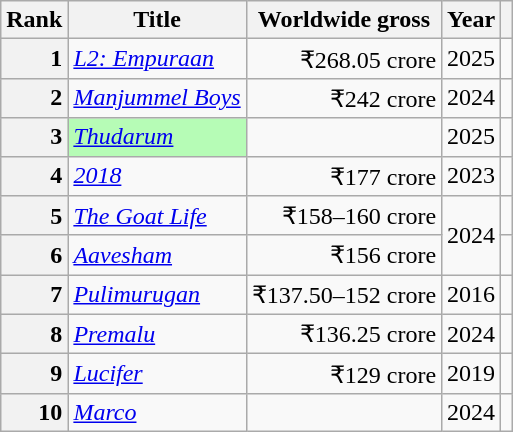<table class="wikitable sortable plainrowheaders">
<tr>
<th scope="col">Rank</th>
<th scope="col">Title</th>
<th scope="col">Worldwide gross</th>
<th scope="col">Year</th>
<th scope="col" class="unsortable"></th>
</tr>
<tr>
<th scope="row" style=text-align:right>1</th>
<td><em><a href='#'>L2: Empuraan</a></em></td>
<td align="right">₹268.05 crore</td>
<td align="center">2025</td>
<td align="center"></td>
</tr>
<tr>
<th scope="row" style=text-align:right>2</th>
<td><em><a href='#'>Manjummel Boys</a></em></td>
<td align="right">₹242 crore</td>
<td align="center">2024</td>
<td align="center"></td>
</tr>
<tr>
<th scope="row" style="text-align:right">3</th>
<td align="left" style="background:#b6fcb6;"><em><a href='#'>Thudarum</a></em></td>
<td align="right"></td>
<td align="center">2025</td>
<td align="center"></td>
</tr>
<tr>
<th scope="row" style="text-align:right">4</th>
<td><em><a href='#'>2018</a></em></td>
<td align="right">₹177 crore</td>
<td align="center">2023</td>
<td align="center"></td>
</tr>
<tr>
<th scope="row" style=text-align:right>5</th>
<td><em><a href='#'>The Goat Life</a></em></td>
<td align="right">₹158–160 crore</td>
<td rowspan="2" align="center">2024</td>
<td align="center"></td>
</tr>
<tr>
<th scope="row" style=text-align:right>6</th>
<td><em><a href='#'>Aavesham</a></em></td>
<td align="right">₹156 crore</td>
<td align="center"></td>
</tr>
<tr>
<th scope="row" style=text-align:right>7</th>
<td><em><a href='#'>Pulimurugan</a></em></td>
<td align="right">₹137.50–152 crore</td>
<td align="center">2016</td>
<td align="center"></td>
</tr>
<tr>
<th scope="row" style=text-align:right>8</th>
<td><em><a href='#'>Premalu</a></em></td>
<td align="right">₹136.25 crore</td>
<td align="center">2024</td>
<td align="center"></td>
</tr>
<tr>
<th scope="row" style=text-align:right>9</th>
<td><em><a href='#'>Lucifer</a></em></td>
<td align="right">₹129 crore</td>
<td align="center">2019</td>
<td align="center"></td>
</tr>
<tr>
<th scope="row" style=text-align:right>10</th>
<td align="left"><em><a href='#'>Marco</a></em></td>
<td align="right"></td>
<td align="center">2024</td>
<td align="center"></td>
</tr>
</table>
